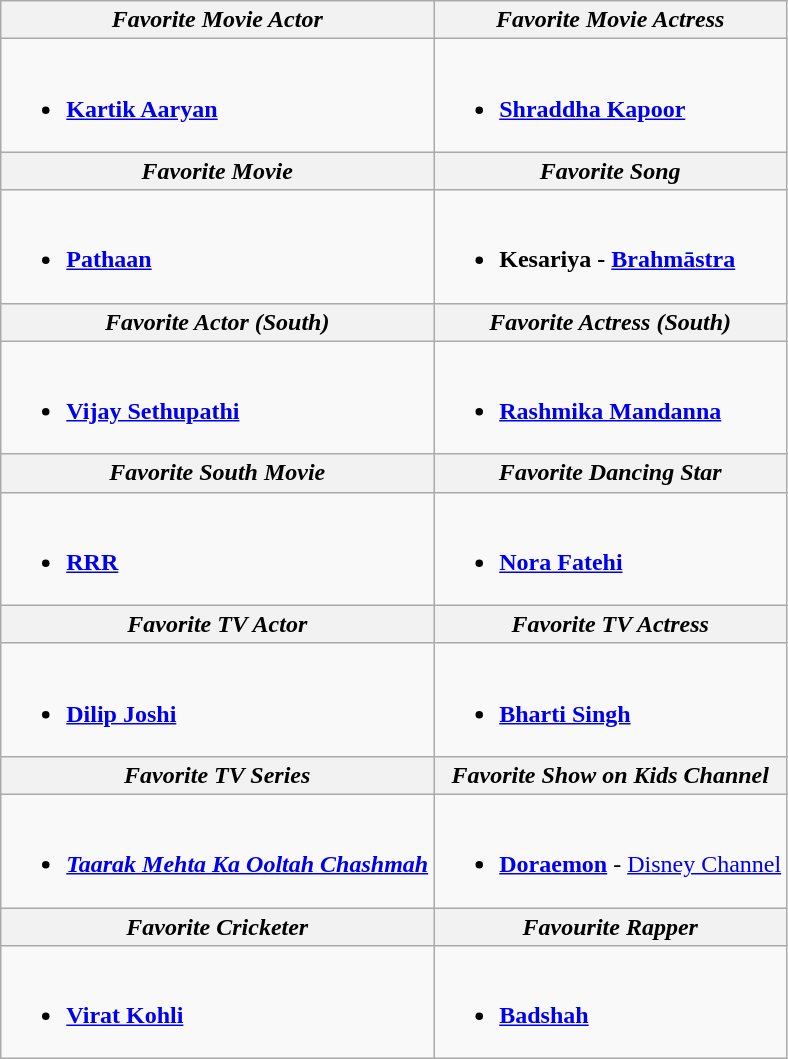<table class="wikitable">
<tr>
<th style="width="><em>Favorite Movie Actor</em></th>
<th style="width="><em>Favorite Movie Actress</em></th>
</tr>
<tr>
<td valign="top"><br><ul><li><strong><a href='#'>Kartik Aaryan</a> </strong></li></ul></td>
<td valign="top"><br><ul><li><strong><a href='#'>Shraddha Kapoor</a></strong></li></ul></td>
</tr>
<tr>
<th style="width="><em>Favorite Movie</em></th>
<th style="width="><strong><em>Favorite Song</em></strong></th>
</tr>
<tr>
<td valign="top"><br><ul><li><strong><a href='#'>Pathaan</a></strong></li></ul></td>
<td valign="top"><br><ul><li><strong>Kesariya - <a href='#'>Brahmāstra</a></strong></li></ul></td>
</tr>
<tr>
<th style="width="><em>Favorite Actor (South)</em></th>
<th style="width="><em>Favorite Actress (South)</em></th>
</tr>
<tr>
<td valign="top"><br><ul><li><strong><a href='#'>Vijay Sethupathi</a></strong></li></ul></td>
<td valign="top"><br><ul><li><strong><a href='#'>Rashmika Mandanna</a></strong></li></ul></td>
</tr>
<tr>
<th style="width="><em>Favorite South Movie</em></th>
<th style="width="><em>Favorite Dancing Star</em></th>
</tr>
<tr>
<td valign="top"><br><ul><li><strong><a href='#'>RRR</a></strong></li></ul></td>
<td valign="top"><br><ul><li><strong><a href='#'>Nora Fatehi</a></strong></li></ul></td>
</tr>
<tr>
<th><em>Favorite TV Actor</em></th>
<th><em>Favorite TV Actress</em></th>
</tr>
<tr>
<td valign="top"><br><ul><li><strong><a href='#'>Dilip Joshi</a></strong></li></ul></td>
<td valign="top"><br><ul><li><strong><a href='#'>Bharti Singh</a></strong></li></ul></td>
</tr>
<tr>
<th style="width="><em>Favorite TV Series</em></th>
<th style="width="><em>Favorite Show on Kids Channel</em></th>
</tr>
<tr>
<td valign="top"><br><ul><li><strong><em><a href='#'>Taarak Mehta Ka Ooltah Chashmah</a></em></strong></li></ul></td>
<td valign="top"><br><ul><li><strong><a href='#'>Doraemon</a></strong> - <a href='#'>Disney Channel</a></li></ul></td>
</tr>
<tr>
<th style="width="><em>Favorite Cricketer</em></th>
<th style="width="><em>Favourite Rapper</em></th>
</tr>
<tr>
<td valign="top"><br><ul><li><strong><a href='#'>Virat Kohli</a></strong></li></ul></td>
<td valign="top"><br><ul><li><strong><a href='#'>Badshah</a></strong></li></ul></td>
</tr>
</table>
